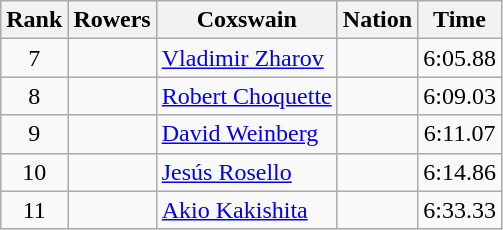<table class="wikitable sortable" style="text-align:center">
<tr>
<th>Rank</th>
<th>Rowers</th>
<th>Coxswain</th>
<th>Nation</th>
<th>Time</th>
</tr>
<tr>
<td>7</td>
<td></td>
<td align=left><a href='#'>Vladimir Zharov</a></td>
<td align=left></td>
<td>6:05.88</td>
</tr>
<tr>
<td>8</td>
<td></td>
<td align=left><a href='#'>Robert Choquette</a></td>
<td align=left></td>
<td>6:09.03</td>
</tr>
<tr>
<td>9</td>
<td></td>
<td align=left><a href='#'>David Weinberg</a></td>
<td align=left></td>
<td>6:11.07</td>
</tr>
<tr>
<td>10</td>
<td></td>
<td align=left><a href='#'>Jesús Rosello</a></td>
<td align=left></td>
<td>6:14.86</td>
</tr>
<tr>
<td>11</td>
<td></td>
<td align=left><a href='#'>Akio Kakishita</a></td>
<td align=left></td>
<td>6:33.33</td>
</tr>
</table>
